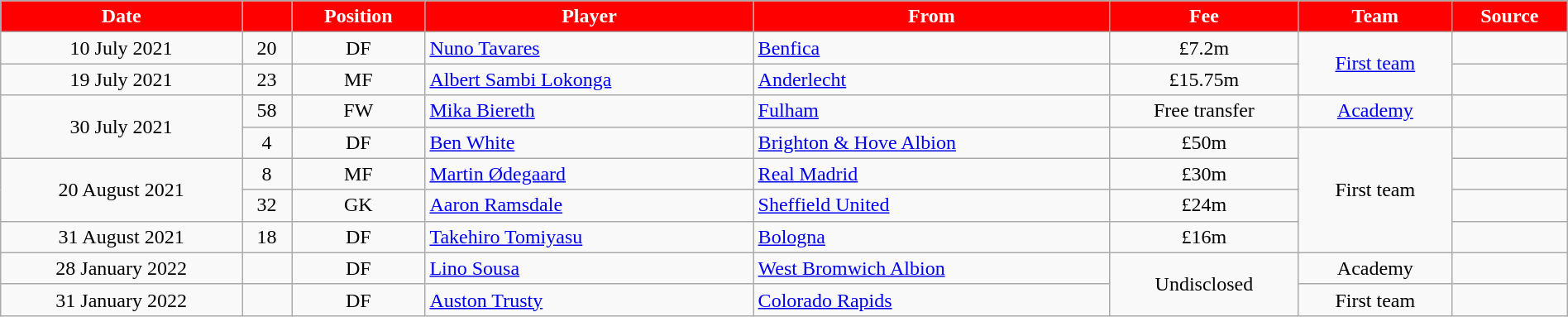<table class="wikitable sortable" style="text-align:center; width:100%;">
<tr>
<th scope="col" style="background:#FF0000; color:white;">Date</th>
<th scope="col" style="background:#FF0000; color:white;"></th>
<th scope="col" style="background:#FF0000; color:white;">Position</th>
<th scope="col" style="background:#FF0000; color:white;">Player</th>
<th scope="col" style="background:#FF0000; color:white;">From</th>
<th scope="col" style="background:#FF0000; color:white;" data-sort-type="currency">Fee</th>
<th scope="col" style="background:#FF0000; color:white;">Team</th>
<th scope="col" style="background:#FF0000; color:white;" class="unsortable">Source</th>
</tr>
<tr>
<td>10 July 2021</td>
<td>20</td>
<td>DF</td>
<td align="left"> <a href='#'>Nuno Tavares</a></td>
<td align="left"> <a href='#'>Benfica</a></td>
<td>£7.2m</td>
<td rowspan="2"><a href='#'>First team</a></td>
<td></td>
</tr>
<tr>
<td>19 July 2021</td>
<td>23</td>
<td>MF</td>
<td align="left"> <a href='#'>Albert Sambi Lokonga</a></td>
<td align="left"> <a href='#'>Anderlecht</a></td>
<td>£15.75m</td>
<td></td>
</tr>
<tr>
<td rowspan="2">30 July 2021</td>
<td>58</td>
<td>FW</td>
<td align="left"> <a href='#'>Mika Biereth</a></td>
<td align="left"> <a href='#'>Fulham</a></td>
<td>Free transfer</td>
<td><a href='#'>Academy</a></td>
<td></td>
</tr>
<tr>
<td>4</td>
<td>DF</td>
<td align="left"> <a href='#'>Ben White</a></td>
<td align="left"> <a href='#'>Brighton & Hove Albion</a></td>
<td>£50m</td>
<td rowspan="4">First team</td>
<td></td>
</tr>
<tr>
<td rowspan="2">20 August 2021</td>
<td>8</td>
<td>MF</td>
<td align="left"> <a href='#'>Martin Ødegaard</a></td>
<td align="left"> <a href='#'>Real Madrid</a></td>
<td>£30m</td>
<td></td>
</tr>
<tr>
<td>32</td>
<td>GK</td>
<td align="left"> <a href='#'>Aaron Ramsdale</a></td>
<td align="left"> <a href='#'>Sheffield United</a></td>
<td>£24m</td>
<td></td>
</tr>
<tr>
<td>31 August 2021</td>
<td>18</td>
<td>DF</td>
<td align="left"> <a href='#'>Takehiro Tomiyasu</a></td>
<td align="left"> <a href='#'>Bologna</a></td>
<td>£16m</td>
<td></td>
</tr>
<tr>
<td>28 January 2022</td>
<td></td>
<td>DF</td>
<td align="left"> <a href='#'>Lino Sousa</a></td>
<td align="left"> <a href='#'>West Bromwich Albion</a></td>
<td rowspan="2">Undisclosed</td>
<td>Academy</td>
<td></td>
</tr>
<tr>
<td>31 January 2022</td>
<td></td>
<td>DF</td>
<td align="left"> <a href='#'>Auston Trusty</a></td>
<td align="left"> <a href='#'>Colorado Rapids</a></td>
<td>First team</td>
<td></td>
</tr>
</table>
